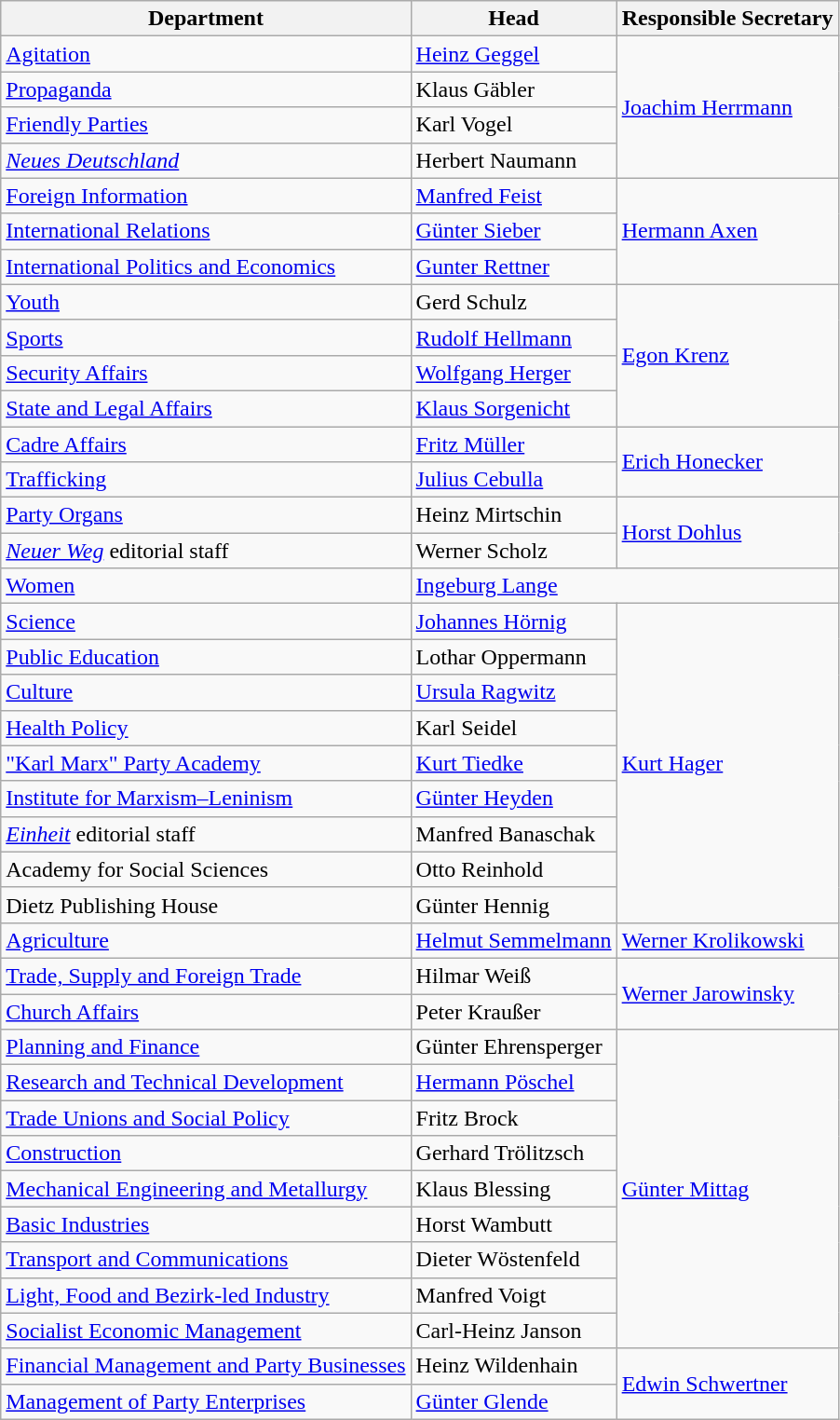<table class="wikitable">
<tr>
<th>Department</th>
<th>Head</th>
<th>Responsible Secretary</th>
</tr>
<tr>
<td><a href='#'>Agitation</a></td>
<td><a href='#'>Heinz Geggel</a></td>
<td rowspan="4"><a href='#'>Joachim Herrmann</a></td>
</tr>
<tr>
<td><a href='#'>Propaganda</a></td>
<td>Klaus Gäbler</td>
</tr>
<tr>
<td><a href='#'>Friendly Parties</a></td>
<td>Karl Vogel</td>
</tr>
<tr>
<td><em><a href='#'>Neues Deutschland</a></em></td>
<td>Herbert Naumann</td>
</tr>
<tr>
<td><a href='#'>Foreign Information</a></td>
<td><a href='#'>Manfred Feist</a></td>
<td rowspan="3"><a href='#'>Hermann Axen</a></td>
</tr>
<tr>
<td><a href='#'>International Relations</a></td>
<td><a href='#'>Günter Sieber</a></td>
</tr>
<tr>
<td><a href='#'>International Politics and Economics</a></td>
<td><a href='#'>Gunter Rettner</a></td>
</tr>
<tr>
<td><a href='#'>Youth</a></td>
<td>Gerd Schulz</td>
<td rowspan="4"><a href='#'>Egon Krenz</a></td>
</tr>
<tr>
<td><a href='#'>Sports</a></td>
<td><a href='#'>Rudolf Hellmann</a></td>
</tr>
<tr>
<td><a href='#'>Security Affairs</a></td>
<td><a href='#'>Wolfgang Herger</a></td>
</tr>
<tr>
<td><a href='#'>State and Legal Affairs</a></td>
<td><a href='#'>Klaus Sorgenicht</a></td>
</tr>
<tr>
<td><a href='#'>Cadre Affairs</a></td>
<td><a href='#'>Fritz Müller</a></td>
<td rowspan="2"><a href='#'>Erich Honecker</a></td>
</tr>
<tr>
<td><a href='#'>Trafficking</a></td>
<td><a href='#'>Julius Cebulla</a></td>
</tr>
<tr>
<td><a href='#'>Party Organs</a></td>
<td>Heinz Mirtschin</td>
<td rowspan="2"><a href='#'>Horst Dohlus</a></td>
</tr>
<tr>
<td><em><a href='#'>Neuer Weg</a></em> editorial staff</td>
<td>Werner Scholz</td>
</tr>
<tr>
<td><a href='#'>Women</a></td>
<td colspan="2"><a href='#'>Ingeburg Lange</a></td>
</tr>
<tr>
<td><a href='#'>Science</a></td>
<td><a href='#'>Johannes Hörnig</a></td>
<td rowspan="9"><a href='#'>Kurt Hager</a></td>
</tr>
<tr>
<td><a href='#'>Public Education</a></td>
<td>Lothar Oppermann</td>
</tr>
<tr>
<td><a href='#'>Culture</a></td>
<td><a href='#'>Ursula Ragwitz</a></td>
</tr>
<tr>
<td><a href='#'>Health Policy</a></td>
<td>Karl Seidel</td>
</tr>
<tr>
<td><a href='#'>"Karl Marx" Party Academy</a></td>
<td><a href='#'>Kurt Tiedke</a></td>
</tr>
<tr>
<td><a href='#'>Institute for Marxism–Leninism</a></td>
<td><a href='#'>Günter Heyden</a></td>
</tr>
<tr>
<td><em><a href='#'>Einheit</a></em> editorial staff</td>
<td>Manfred Banaschak</td>
</tr>
<tr>
<td>Academy for Social Sciences</td>
<td>Otto Reinhold</td>
</tr>
<tr>
<td>Dietz Publishing House</td>
<td>Günter Hennig</td>
</tr>
<tr>
<td><a href='#'>Agriculture</a></td>
<td><a href='#'>Helmut Semmelmann</a></td>
<td><a href='#'>Werner Krolikowski</a></td>
</tr>
<tr>
<td><a href='#'>Trade, Supply and Foreign Trade</a></td>
<td>Hilmar Weiß</td>
<td rowspan="2"><a href='#'>Werner Jarowinsky</a></td>
</tr>
<tr>
<td><a href='#'>Church Affairs</a></td>
<td>Peter Kraußer</td>
</tr>
<tr>
<td><a href='#'>Planning and Finance</a></td>
<td>Günter Ehrensperger</td>
<td rowspan="9"><a href='#'>Günter Mittag</a></td>
</tr>
<tr>
<td><a href='#'>Research and Technical Development</a></td>
<td><a href='#'>Hermann Pöschel</a></td>
</tr>
<tr>
<td><a href='#'>Trade Unions and Social Policy</a></td>
<td>Fritz Brock</td>
</tr>
<tr>
<td><a href='#'>Construction</a></td>
<td>Gerhard Trölitzsch</td>
</tr>
<tr>
<td><a href='#'>Mechanical Engineering and Metallurgy</a></td>
<td>Klaus Blessing</td>
</tr>
<tr>
<td><a href='#'>Basic Industries</a></td>
<td>Horst Wambutt</td>
</tr>
<tr>
<td><a href='#'>Transport and Communications</a></td>
<td>Dieter Wöstenfeld</td>
</tr>
<tr>
<td><a href='#'>Light, Food and Bezirk-led Industry</a></td>
<td>Manfred Voigt</td>
</tr>
<tr>
<td><a href='#'>Socialist Economic Management</a></td>
<td>Carl-Heinz Janson</td>
</tr>
<tr>
<td><a href='#'>Financial Management and Party Businesses</a></td>
<td>Heinz Wildenhain</td>
<td rowspan="2"><a href='#'>Edwin Schwertner</a></td>
</tr>
<tr>
<td><a href='#'>Management of Party Enterprises</a></td>
<td><a href='#'>Günter Glende</a></td>
</tr>
</table>
